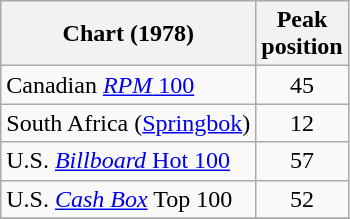<table class="wikitable sortable">
<tr>
<th>Chart (1978)</th>
<th>Peak<br>position</th>
</tr>
<tr>
<td>Canadian <a href='#'><em>RPM</em> 100</a></td>
<td align="center">45</td>
</tr>
<tr>
<td>South Africa (<a href='#'>Springbok</a>)</td>
<td align="center">12</td>
</tr>
<tr>
<td>U.S. <a href='#'><em>Billboard</em> Hot 100</a></td>
<td align="center">57</td>
</tr>
<tr>
<td>U.S. <em><a href='#'>Cash Box</a></em> Top 100 </td>
<td style="text-align:center;">52</td>
</tr>
<tr>
</tr>
</table>
